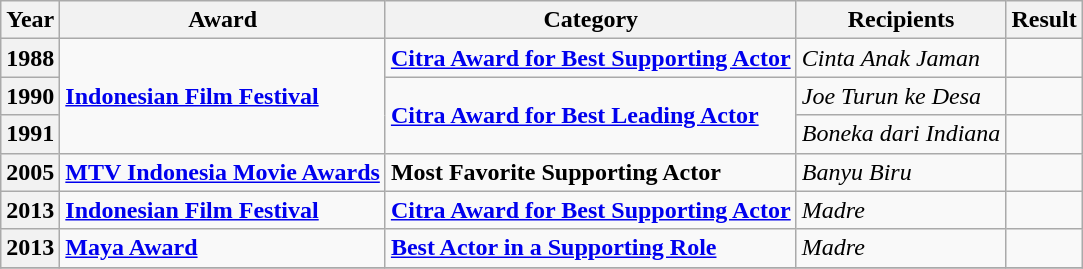<table class="wikitable sortable">
<tr>
<th>Year</th>
<th>Award</th>
<th>Category</th>
<th>Recipients</th>
<th>Result</th>
</tr>
<tr>
<th>1988</th>
<td rowspan="3"><strong><a href='#'>Indonesian Film Festival</a></strong></td>
<td><strong><a href='#'>Citra Award for Best Supporting Actor</a></strong></td>
<td><em>Cinta Anak Jaman</em></td>
<td></td>
</tr>
<tr>
<th>1990</th>
<td rowspan="2"><strong><a href='#'>Citra Award for Best Leading Actor</a></strong></td>
<td><em>Joe Turun ke Desa</em></td>
<td></td>
</tr>
<tr>
<th>1991</th>
<td><em>Boneka dari Indiana</em></td>
<td></td>
</tr>
<tr>
<th>2005</th>
<td><strong><a href='#'>MTV Indonesia Movie Awards</a></strong></td>
<td><strong>Most Favorite Supporting Actor</strong></td>
<td><em>Banyu Biru</em></td>
<td></td>
</tr>
<tr>
<th>2013</th>
<td><strong><a href='#'>Indonesian Film Festival</a></strong></td>
<td><strong><a href='#'>Citra Award for Best Supporting Actor</a></strong></td>
<td><em>Madre</em></td>
<td></td>
</tr>
<tr>
<th>2013</th>
<td><strong><a href='#'>Maya Award</a></strong></td>
<td><strong><a href='#'>Best Actor in a Supporting Role</a></strong></td>
<td><em>Madre</em></td>
<td></td>
</tr>
<tr>
</tr>
</table>
